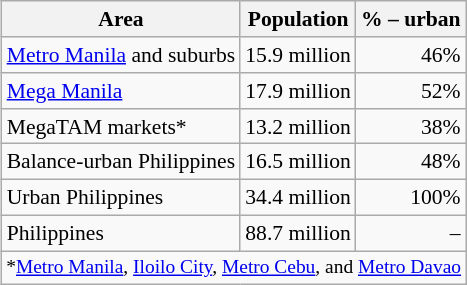<table class="wikitable"  style="float:right; font-size:90%;">
<tr>
<th>Area</th>
<th>Population</th>
<th>% – urban</th>
</tr>
<tr>
<td><a href='#'>Metro Manila</a> and suburbs</td>
<td align=right>15.9 million</td>
<td align=right>46%</td>
</tr>
<tr>
<td><a href='#'>Mega Manila</a></td>
<td align=right>17.9 million</td>
<td align=right>52%</td>
</tr>
<tr>
<td>MegaTAM markets*</td>
<td align=right>13.2 million</td>
<td align=right>38%</td>
</tr>
<tr>
<td>Balance-urban Philippines</td>
<td align=right>16.5 million</td>
<td align=right>48%</td>
</tr>
<tr>
<td>Urban Philippines</td>
<td align=right>34.4 million</td>
<td align=right>100%</td>
</tr>
<tr>
<td>Philippines</td>
<td align=right>88.7 million</td>
<td align=right>–</td>
</tr>
<tr style="font-size:90%;">
<td colspan="3">*<a href='#'>Metro Manila</a>, <a href='#'>Iloilo City</a>, <a href='#'>Metro Cebu</a>, and <a href='#'>Metro Davao</a></td>
</tr>
</table>
